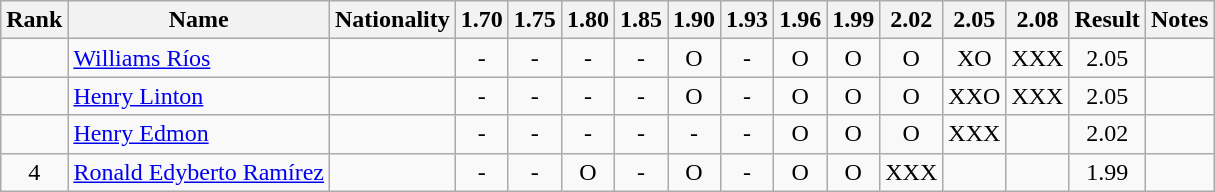<table class="wikitable sortable" style="text-align:center">
<tr>
<th>Rank</th>
<th>Name</th>
<th>Nationality</th>
<th>1.70</th>
<th>1.75</th>
<th>1.80</th>
<th>1.85</th>
<th>1.90</th>
<th>1.93</th>
<th>1.96</th>
<th>1.99</th>
<th>2.02</th>
<th>2.05</th>
<th>2.08</th>
<th>Result</th>
<th>Notes</th>
</tr>
<tr>
<td></td>
<td align=left><a href='#'>Williams Ríos</a></td>
<td align=left></td>
<td>-</td>
<td>-</td>
<td>-</td>
<td>-</td>
<td>O</td>
<td>-</td>
<td>O</td>
<td>O</td>
<td>O</td>
<td>XO</td>
<td>XXX</td>
<td>2.05</td>
<td></td>
</tr>
<tr>
<td></td>
<td align=left><a href='#'>Henry Linton</a></td>
<td align=left></td>
<td>-</td>
<td>-</td>
<td>-</td>
<td>-</td>
<td>O</td>
<td>-</td>
<td>O</td>
<td>O</td>
<td>O</td>
<td>XXO</td>
<td>XXX</td>
<td>2.05</td>
<td></td>
</tr>
<tr>
<td></td>
<td align=left><a href='#'>Henry Edmon</a></td>
<td align=left></td>
<td>-</td>
<td>-</td>
<td>-</td>
<td>-</td>
<td>-</td>
<td>-</td>
<td>O</td>
<td>O</td>
<td>O</td>
<td>XXX</td>
<td></td>
<td>2.02</td>
<td></td>
</tr>
<tr>
<td>4</td>
<td align=left><a href='#'>Ronald Edyberto Ramírez</a></td>
<td align=left></td>
<td>-</td>
<td>-</td>
<td>O</td>
<td>-</td>
<td>O</td>
<td>-</td>
<td>O</td>
<td>O</td>
<td>XXX</td>
<td></td>
<td></td>
<td>1.99</td>
<td></td>
</tr>
</table>
